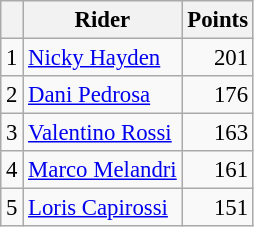<table class="wikitable" style="font-size: 95%;">
<tr>
<th></th>
<th>Rider</th>
<th>Points</th>
</tr>
<tr>
<td align=center>1</td>
<td> <a href='#'>Nicky Hayden</a></td>
<td align=right>201</td>
</tr>
<tr>
<td align=center>2</td>
<td> <a href='#'>Dani Pedrosa</a></td>
<td align=right>176</td>
</tr>
<tr>
<td align=center>3</td>
<td> <a href='#'>Valentino Rossi</a></td>
<td align=right>163</td>
</tr>
<tr>
<td align=center>4</td>
<td> <a href='#'>Marco Melandri</a></td>
<td align=right>161</td>
</tr>
<tr>
<td align=center>5</td>
<td> <a href='#'>Loris Capirossi</a></td>
<td align=right>151</td>
</tr>
</table>
